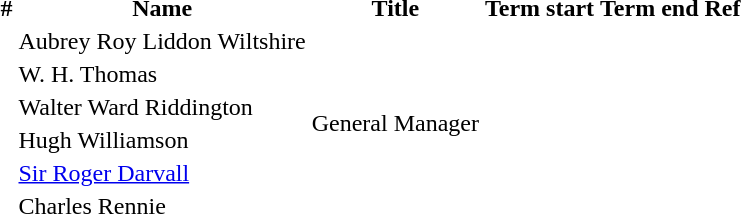<table>
<tr>
<th>#</th>
<th>Name</th>
<th>Title</th>
<th>Term start</th>
<th>Term end</th>
<th>Ref</th>
</tr>
<tr>
<td rowspan=2></td>
<td>Aubrey Roy Liddon Wiltshire </td>
<td rowspan=6>General Manager</td>
<td rowspan=2 align=center></td>
<td align=center></td>
<td align=right></td>
</tr>
<tr>
<td>W. H. Thomas</td>
<td align=center></td>
<td align=right></td>
</tr>
<tr>
<td></td>
<td>Walter Ward Riddington</td>
<td align=center></td>
<td align=center></td>
<td align=right></td>
</tr>
<tr>
<td></td>
<td>Hugh Williamson </td>
<td align=center></td>
<td align=center></td>
<td align=right></td>
</tr>
<tr>
<td></td>
<td><a href='#'>Sir Roger Darvall</a> </td>
<td align=center></td>
<td align=center></td>
<td align=right></td>
</tr>
<tr>
<td></td>
<td>Charles Rennie </td>
<td align=center></td>
<td align=center></td>
<td align=right></td>
</tr>
</table>
